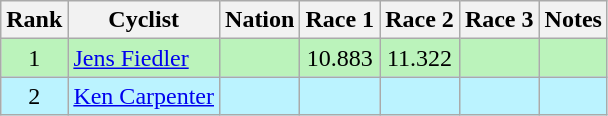<table class="wikitable sortable" style="text-align:center">
<tr>
<th>Rank</th>
<th>Cyclist</th>
<th>Nation</th>
<th>Race 1</th>
<th>Race 2</th>
<th>Race 3</th>
<th>Notes</th>
</tr>
<tr bgcolor=bbf3bb>
<td>1</td>
<td align=left><a href='#'>Jens Fiedler</a></td>
<td align=left></td>
<td>10.883</td>
<td>11.322</td>
<td></td>
<td></td>
</tr>
<tr bgcolor=bbf3ff>
<td>2</td>
<td align=left><a href='#'>Ken Carpenter</a></td>
<td align=left></td>
<td></td>
<td></td>
<td></td>
<td></td>
</tr>
</table>
